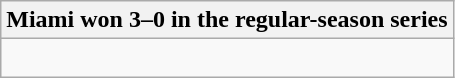<table class="wikitable collapsible collapsed">
<tr>
<th>Miami won 3–0 in the regular-season series</th>
</tr>
<tr>
<td><br>

</td>
</tr>
</table>
